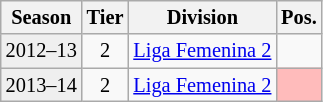<table class="wikitable" style="text-align:center; font-size:85%">
<tr>
<th>Season</th>
<th>Tier</th>
<th>Division</th>
<th>Pos.</th>
</tr>
<tr>
<td bgcolor=#efefef>2012–13</td>
<td>2</td>
<td align=left><a href='#'>Liga Femenina 2</a></td>
<td></td>
</tr>
<tr>
<td bgcolor=#efefef>2013–14</td>
<td>2</td>
<td align=left><a href='#'>Liga Femenina 2</a></td>
<td bgcolor=#FFBBBB></td>
</tr>
</table>
